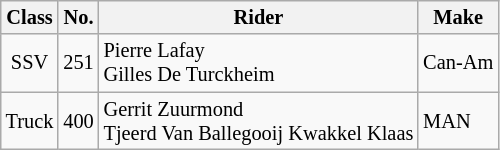<table class="wikitable" style="font-size:85%;">
<tr>
<th>Class</th>
<th>No.</th>
<th>Rider</th>
<th>Make</th>
</tr>
<tr>
<td align="center">SSV</td>
<td>251</td>
<td> Pierre Lafay<br> Gilles De Turckheim</td>
<td>Can-Am</td>
</tr>
<tr>
<td align="center">Truck</td>
<td>400</td>
<td><strong></strong> Gerrit Zuurmond<br><strong></strong> Tjeerd Van Ballegooij
<strong></strong> Kwakkel Klaas</td>
<td>MAN</td>
</tr>
</table>
